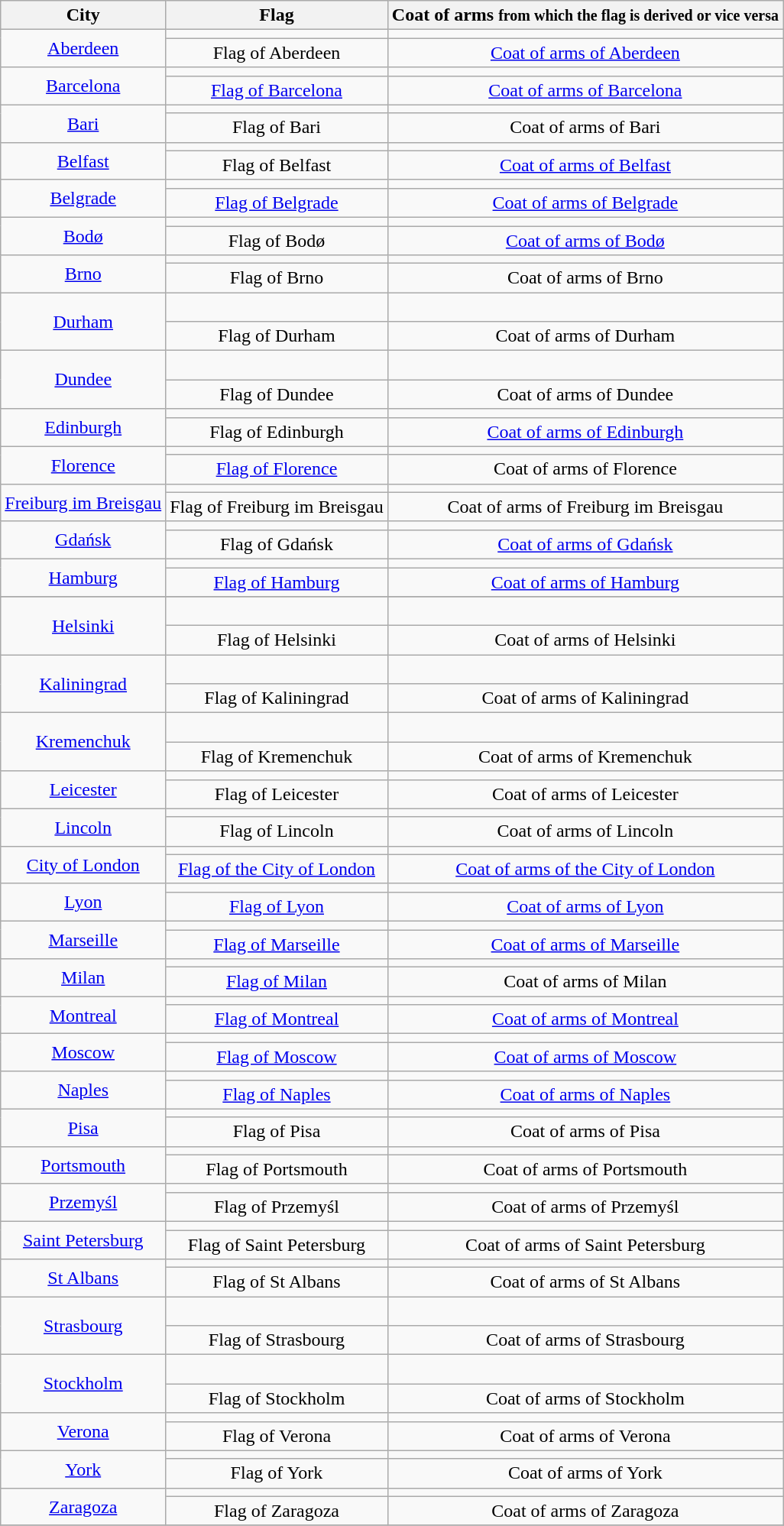<table class="wikitable" style=text-align:center;>
<tr>
<th>City</th>
<th>Flag</th>
<th>Coat of arms <small>from which the flag is derived or vice versa</small></th>
</tr>
<tr>
<td rowspan=2><a href='#'>Aberdeen</a></td>
<td></td>
<td></td>
</tr>
<tr>
<td>Flag of Aberdeen</td>
<td><a href='#'>Coat of arms of Aberdeen</a></td>
</tr>
<tr>
<td rowspan=2><a href='#'>Barcelona</a></td>
<td></td>
<td></td>
</tr>
<tr>
<td><a href='#'>Flag of Barcelona</a></td>
<td><a href='#'>Coat of arms of Barcelona</a></td>
</tr>
<tr>
<td rowspan=2><a href='#'>Bari</a></td>
<td></td>
<td></td>
</tr>
<tr>
<td>Flag of Bari</td>
<td>Coat of arms of Bari</td>
</tr>
<tr>
<td rowspan=2><a href='#'>Belfast</a></td>
<td></td>
<td></td>
</tr>
<tr>
<td>Flag of Belfast</td>
<td><a href='#'>Coat of arms of Belfast</a></td>
</tr>
<tr>
<td rowspan=2><a href='#'>Belgrade</a></td>
<td></td>
<td></td>
</tr>
<tr>
<td><a href='#'>Flag of Belgrade</a></td>
<td><a href='#'>Coat of arms of Belgrade</a></td>
</tr>
<tr>
<td rowspan=2><a href='#'>Bodø</a></td>
<td></td>
<td></td>
</tr>
<tr>
<td>Flag of Bodø</td>
<td><a href='#'>Coat of arms of Bodø</a></td>
</tr>
<tr>
<td rowspan=2><a href='#'>Brno</a></td>
<td></td>
<td></td>
</tr>
<tr>
<td>Flag of Brno</td>
<td>Coat of arms of Brno</td>
</tr>
<tr>
<td rowspan=2><a href='#'>Durham</a></td>
<td></td>
<td><br></td>
</tr>
<tr>
<td>Flag of Durham</td>
<td>Coat of arms of Durham</td>
</tr>
<tr>
<td rowspan=2><a href='#'>Dundee</a></td>
<td></td>
<td><br></td>
</tr>
<tr>
<td>Flag of Dundee</td>
<td>Coat of arms of Dundee</td>
</tr>
<tr>
<td rowspan=2><a href='#'>Edinburgh</a></td>
<td></td>
<td></td>
</tr>
<tr>
<td>Flag of Edinburgh</td>
<td><a href='#'>Coat of arms of Edinburgh</a></td>
</tr>
<tr>
<td rowspan=2><a href='#'>Florence</a></td>
<td></td>
<td></td>
</tr>
<tr>
<td><a href='#'>Flag of Florence</a></td>
<td>Coat of arms of Florence</td>
</tr>
<tr>
<td rowspan=2><a href='#'>Freiburg im Breisgau</a></td>
<td></td>
<td></td>
</tr>
<tr>
<td>Flag of Freiburg im Breisgau</td>
<td>Coat of arms of Freiburg im Breisgau</td>
</tr>
<tr>
<td rowspan=2><a href='#'>Gdańsk</a></td>
<td></td>
<td></td>
</tr>
<tr>
<td>Flag of Gdańsk</td>
<td><a href='#'>Coat of arms of Gdańsk</a></td>
</tr>
<tr>
<td rowspan=2><a href='#'>Hamburg</a></td>
<td></td>
<td></td>
</tr>
<tr>
<td><a href='#'>Flag of Hamburg</a></td>
<td><a href='#'>Coat of arms of Hamburg</a></td>
</tr>
<tr>
</tr>
<tr>
<td rowspan=2><a href='#'>Helsinki</a></td>
<td></td>
<td><br></td>
</tr>
<tr>
<td>Flag of Helsinki</td>
<td>Coat of arms of Helsinki</td>
</tr>
<tr>
<td rowspan=2><a href='#'>Kaliningrad</a></td>
<td></td>
<td><br></td>
</tr>
<tr>
<td>Flag of Kaliningrad</td>
<td>Coat of arms of Kaliningrad</td>
</tr>
<tr>
<td rowspan=2><a href='#'>Kremenchuk</a></td>
<td></td>
<td><br></td>
</tr>
<tr>
<td>Flag of Kremenchuk</td>
<td>Coat of arms of Kremenchuk</td>
</tr>
<tr>
<td rowspan=2><a href='#'>Leicester</a></td>
<td></td>
<td></td>
</tr>
<tr>
<td>Flag of Leicester</td>
<td>Coat of arms of Leicester</td>
</tr>
<tr>
<td rowspan=2><a href='#'>Lincoln</a></td>
<td></td>
<td></td>
</tr>
<tr>
<td>Flag of Lincoln</td>
<td>Coat of arms of Lincoln</td>
</tr>
<tr>
<td rowspan=2><a href='#'>City of London</a></td>
<td></td>
<td></td>
</tr>
<tr>
<td><a href='#'>Flag of the City of London</a></td>
<td><a href='#'>Coat of arms of the City of London</a></td>
</tr>
<tr>
<td rowspan=2><a href='#'>Lyon</a></td>
<td></td>
<td></td>
</tr>
<tr>
<td><a href='#'>Flag of Lyon</a></td>
<td><a href='#'>Coat of arms of Lyon</a></td>
</tr>
<tr>
<td rowspan=2><a href='#'>Marseille</a></td>
<td></td>
<td></td>
</tr>
<tr>
<td><a href='#'>Flag of Marseille</a></td>
<td><a href='#'>Coat of arms of Marseille</a></td>
</tr>
<tr>
<td rowspan=2><a href='#'>Milan</a></td>
<td></td>
<td></td>
</tr>
<tr>
<td><a href='#'>Flag of Milan</a></td>
<td>Coat of arms of Milan</td>
</tr>
<tr>
<td rowspan=2><a href='#'>Montreal</a></td>
<td></td>
<td></td>
</tr>
<tr>
<td><a href='#'>Flag of Montreal</a></td>
<td><a href='#'>Coat of arms of Montreal</a></td>
</tr>
<tr>
<td rowspan=2><a href='#'>Moscow</a></td>
<td></td>
<td></td>
</tr>
<tr>
<td><a href='#'>Flag of Moscow</a></td>
<td><a href='#'>Coat of arms of Moscow</a></td>
</tr>
<tr>
<td rowspan=2><a href='#'>Naples</a></td>
<td></td>
<td></td>
</tr>
<tr>
<td><a href='#'>Flag of Naples</a></td>
<td><a href='#'>Coat of arms of Naples</a></td>
</tr>
<tr>
<td rowspan=2><a href='#'>Pisa</a></td>
<td></td>
<td></td>
</tr>
<tr>
<td>Flag of Pisa</td>
<td>Coat of arms of Pisa</td>
</tr>
<tr>
<td rowspan=2><a href='#'>Portsmouth</a></td>
<td></td>
<td></td>
</tr>
<tr>
<td>Flag of Portsmouth</td>
<td>Coat of arms of Portsmouth</td>
</tr>
<tr>
<td rowspan="2"><a href='#'>Przemyśl</a></td>
<td></td>
<td></td>
</tr>
<tr>
<td>Flag of Przemyśl</td>
<td>Coat of arms of Przemyśl</td>
</tr>
<tr>
<td rowspan=2><a href='#'>Saint Petersburg</a></td>
<td></td>
<td></td>
</tr>
<tr>
<td>Flag of Saint Petersburg</td>
<td>Coat of arms of Saint Petersburg</td>
</tr>
<tr>
<td rowspan=2><a href='#'>St Albans</a></td>
<td></td>
<td></td>
</tr>
<tr>
<td>Flag of St Albans</td>
<td>Coat of arms of St Albans</td>
</tr>
<tr>
<td rowspan=2><a href='#'>Strasbourg</a></td>
<td></td>
<td><br></td>
</tr>
<tr>
<td>Flag of Strasbourg</td>
<td>Coat of arms of Strasbourg</td>
</tr>
<tr>
<td rowspan=2><a href='#'>Stockholm</a></td>
<td></td>
<td><br></td>
</tr>
<tr>
<td>Flag of Stockholm</td>
<td>Coat of arms of Stockholm</td>
</tr>
<tr>
<td rowspan=2><a href='#'>Verona</a></td>
<td></td>
<td></td>
</tr>
<tr>
<td>Flag of Verona</td>
<td>Coat of arms of Verona</td>
</tr>
<tr>
<td rowspan=2><a href='#'>York</a></td>
<td></td>
<td></td>
</tr>
<tr>
<td>Flag of York</td>
<td>Coat of arms of York</td>
</tr>
<tr>
<td rowspan=2><a href='#'>Zaragoza</a></td>
<td></td>
<td></td>
</tr>
<tr>
<td>Flag of Zaragoza</td>
<td>Coat of arms of Zaragoza</td>
</tr>
<tr>
</tr>
</table>
